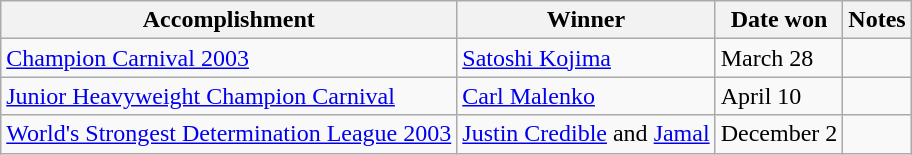<table class="wikitable">
<tr>
<th>Accomplishment</th>
<th>Winner</th>
<th>Date won</th>
<th>Notes</th>
</tr>
<tr>
<td><a href='#'>Champion Carnival 2003</a></td>
<td><a href='#'>Satoshi Kojima</a></td>
<td>March 28</td>
<td></td>
</tr>
<tr>
<td><a href='#'>Junior Heavyweight Champion Carnival</a></td>
<td><a href='#'>Carl Malenko</a></td>
<td>April 10</td>
<td></td>
</tr>
<tr>
<td><a href='#'>World's Strongest Determination League 2003</a></td>
<td><a href='#'>Justin Credible</a> and <a href='#'>Jamal</a></td>
<td>December 2</td>
<td></td>
</tr>
</table>
